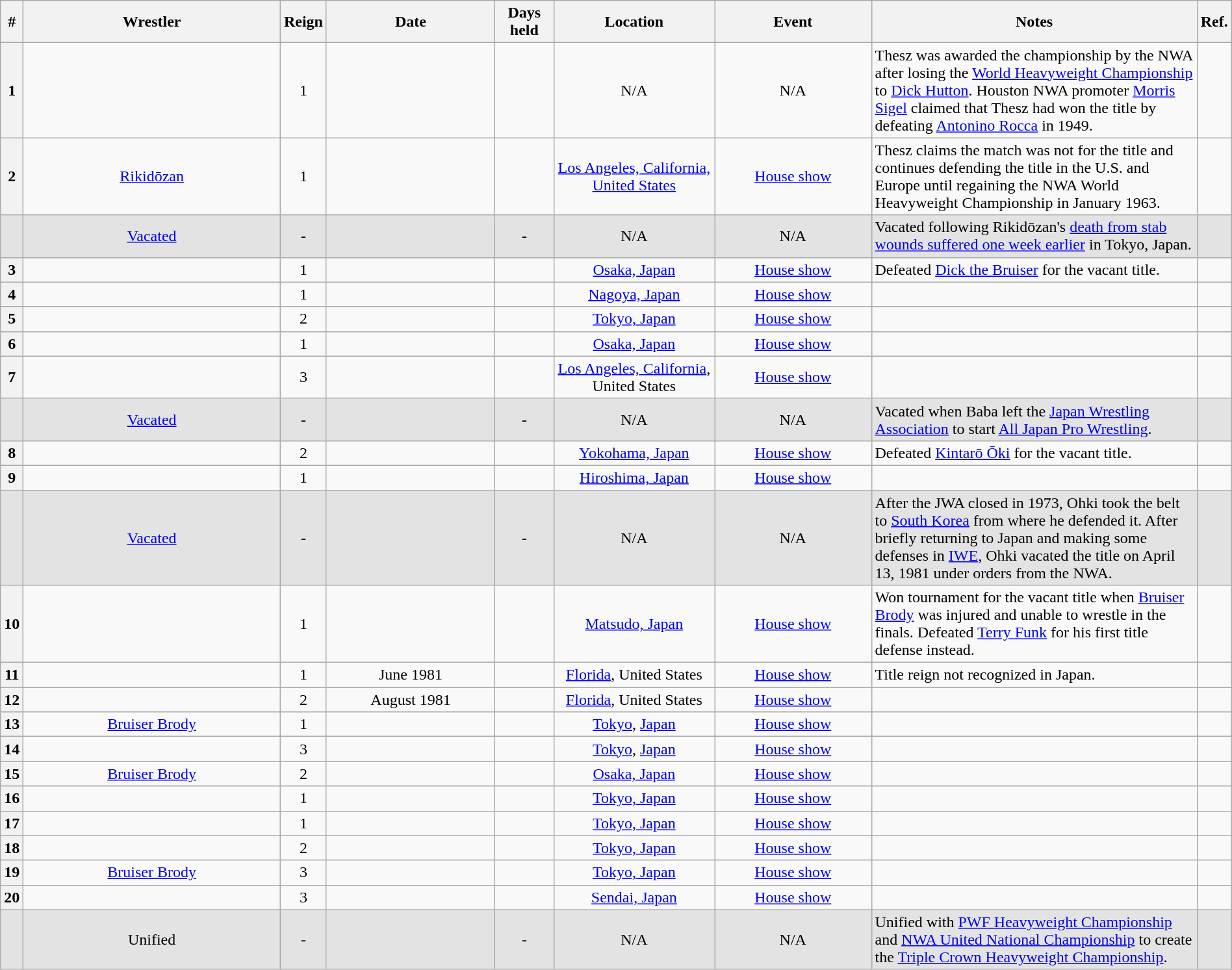<table class="wikitable sortable" width=100% style="text-align: center">
<tr>
<th width=0 data-sort-type="number">#</th>
<th style="width:23%">Wrestler</th>
<th style="width:0%">Reign</th>
<th style="width:15%">Date</th>
<th style="width:5%">Days held</th>
<th style="width:14%">Location</th>
<th style="width:14%">Event</th>
<th style="width:56%" class="unsortable">Notes</th>
<th style="width:0%" class="unsortable">Ref.<br></th>
</tr>
<tr>
<th>1</th>
<td></td>
<td>1</td>
<td></td>
<td></td>
<td>N/A</td>
<td>N/A</td>
<td align=left>Thesz was awarded the championship by the NWA after losing the <a href='#'>World Heavyweight Championship</a> to <a href='#'>Dick Hutton</a>. Houston NWA promoter <a href='#'>Morris Sigel</a> claimed that Thesz had won the title by defeating <a href='#'>Antonino Rocca</a> in 1949.</td>
<td> </td>
</tr>
<tr>
<th>2</th>
<td><a href='#'>Rikidōzan</a></td>
<td>1</td>
<td></td>
<td></td>
<td><a href='#'>Los Angeles, California, United States</a></td>
<td><a href='#'>House show</a></td>
<td align=left>Thesz claims the match was not for the title and continues defending the title in the U.S. and Europe until regaining the NWA World Heavyweight Championship in January 1963.</td>
<td> </td>
</tr>
<tr style="background: #e3e3e3;">
<td></td>
<td><a href='#'>Vacated</a></td>
<td>-</td>
<td></td>
<td>-</td>
<td>N/A</td>
<td>N/A</td>
<td align=left>Vacated following Rikidōzan's <a href='#'>death from stab wounds suffered one week earlier</a> in Tokyo, Japan.</td>
<td> </td>
</tr>
<tr>
<th>3</th>
<td></td>
<td>1</td>
<td></td>
<td></td>
<td><a href='#'>Osaka, Japan</a></td>
<td><a href='#'>House show</a></td>
<td align=left>Defeated <a href='#'>Dick the Bruiser</a> for the vacant title.</td>
<td></td>
</tr>
<tr>
<th>4</th>
<td></td>
<td>1</td>
<td></td>
<td></td>
<td><a href='#'>Nagoya, Japan</a></td>
<td><a href='#'>House show</a></td>
<td align=left> </td>
<td> </td>
</tr>
<tr>
<th>5</th>
<td></td>
<td>2</td>
<td></td>
<td></td>
<td><a href='#'>Tokyo, Japan</a></td>
<td><a href='#'>House show</a></td>
<td align=left> </td>
<td> </td>
</tr>
<tr>
<th>6</th>
<td></td>
<td>1</td>
<td></td>
<td></td>
<td><a href='#'>Osaka, Japan</a></td>
<td><a href='#'>House show</a></td>
<td align=left> </td>
<td> </td>
</tr>
<tr>
<th>7</th>
<td></td>
<td>3</td>
<td></td>
<td></td>
<td><a href='#'>Los Angeles, California</a>, United States</td>
<td><a href='#'>House show</a></td>
<td align=left> </td>
<td> </td>
</tr>
<tr style="background: #e3e3e3;">
<td></td>
<td><a href='#'>Vacated</a></td>
<td>-</td>
<td></td>
<td>-</td>
<td>N/A</td>
<td>N/A</td>
<td align=left>Vacated when Baba left the <a href='#'>Japan Wrestling Association</a> to start <a href='#'>All Japan Pro Wrestling</a>.</td>
<td> </td>
</tr>
<tr>
<th>8</th>
<td></td>
<td>2</td>
<td></td>
<td></td>
<td><a href='#'>Yokohama, Japan</a></td>
<td><a href='#'>House show</a></td>
<td align=left>Defeated <a href='#'>Kintarō Ōki</a> for the vacant title.</td>
<td> </td>
</tr>
<tr>
<th>9</th>
<td></td>
<td>1</td>
<td></td>
<td></td>
<td><a href='#'>Hiroshima, Japan</a></td>
<td><a href='#'>House show</a></td>
<td align=left> </td>
<td> </td>
</tr>
<tr style="background: #e3e3e3;">
<td></td>
<td><a href='#'>Vacated</a></td>
<td>-</td>
<td></td>
<td>-</td>
<td>N/A</td>
<td>N/A</td>
<td align=left>After the JWA closed in 1973, Ohki took the belt to <a href='#'>South Korea</a> from where he defended it. After briefly returning to Japan and making some defenses in <a href='#'>IWE</a>, Ohki vacated the title on April 13, 1981 under orders from the NWA.</td>
<td> <br></td>
</tr>
<tr>
<th>10</th>
<td></td>
<td>1</td>
<td></td>
<td></td>
<td><a href='#'>Matsudo, Japan</a></td>
<td><a href='#'>House show</a></td>
<td align=left>Won tournament for the vacant title when <a href='#'>Bruiser Brody</a> was injured and unable to wrestle in the finals. Defeated <a href='#'>Terry Funk</a> for his first title defense instead.</td>
<td> </td>
</tr>
<tr>
<th>11</th>
<td></td>
<td>1</td>
<td>June 1981</td>
<td></td>
<td><a href='#'>Florida</a>, United States</td>
<td><a href='#'>House show</a></td>
<td align=left>Title reign not recognized in Japan.</td>
<td> </td>
</tr>
<tr>
<th>12</th>
<td></td>
<td>2</td>
<td>August 1981</td>
<td></td>
<td><a href='#'>Florida</a>, United States</td>
<td><a href='#'>House show</a></td>
<td align=left> </td>
<td> </td>
</tr>
<tr>
<th>13</th>
<td><a href='#'>Bruiser Brody</a></td>
<td>1</td>
<td></td>
<td></td>
<td><a href='#'>Tokyo</a>, <a href='#'>Japan</a></td>
<td><a href='#'>House show</a></td>
<td align=left> </td>
<td> </td>
</tr>
<tr>
<th>14</th>
<td></td>
<td>3</td>
<td></td>
<td></td>
<td><a href='#'>Tokyo</a>, <a href='#'>Japan</a></td>
<td><a href='#'>House show</a></td>
<td align=left> </td>
<td> </td>
</tr>
<tr>
<th>15</th>
<td><a href='#'>Bruiser Brody</a></td>
<td>2</td>
<td></td>
<td></td>
<td><a href='#'>Osaka, Japan</a></td>
<td><a href='#'>House show</a></td>
<td align=left> </td>
<td> </td>
</tr>
<tr>
<th>16</th>
<td></td>
<td>1</td>
<td></td>
<td></td>
<td><a href='#'>Tokyo, Japan</a></td>
<td><a href='#'>House show</a></td>
<td align=left> </td>
<td> </td>
</tr>
<tr>
<th>17</th>
<td></td>
<td>1</td>
<td></td>
<td></td>
<td><a href='#'>Tokyo, Japan</a></td>
<td><a href='#'>House show</a></td>
<td align=left> </td>
<td></td>
</tr>
<tr>
<th>18</th>
<td></td>
<td>2</td>
<td></td>
<td></td>
<td><a href='#'>Tokyo, Japan</a></td>
<td><a href='#'>House show</a></td>
<td align=left> </td>
<td> </td>
</tr>
<tr>
<th>19</th>
<td><a href='#'>Bruiser Brody</a></td>
<td>3</td>
<td></td>
<td></td>
<td><a href='#'>Tokyo, Japan</a></td>
<td><a href='#'>House show</a></td>
<td align=left> </td>
<td> </td>
</tr>
<tr>
<th>20</th>
<td></td>
<td>3</td>
<td></td>
<td></td>
<td><a href='#'>Sendai, Japan</a></td>
<td><a href='#'>House show</a></td>
<td align=left> </td>
<td> </td>
</tr>
<tr style="background: #e3e3e3;">
<td></td>
<td>Unified</td>
<td>-</td>
<td></td>
<td>-</td>
<td>N/A</td>
<td>N/A</td>
<td align=left>Unified with <a href='#'>PWF Heavyweight Championship</a> and <a href='#'>NWA United National Championship</a> to create the <a href='#'>Triple Crown Heavyweight Championship</a>.</td>
<td> </td>
</tr>
</table>
